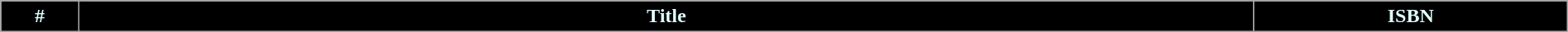<table class="wikitable" style="width:100%;">
<tr>
<th width="5%" style="background:#000000;color:#E0FFFF;">#</th>
<th width="75%" style="background:#000000;color:#E0FFFF;">Title</th>
<th width="20%" style="background:#000000;color:#E0FFFF;">ISBN<br>










</th>
</tr>
</table>
